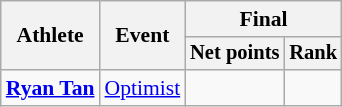<table class=wikitable style="font-size:90%">
<tr>
<th rowspan=2>Athlete</th>
<th rowspan=2>Event</th>
<th colspan=2>Final</th>
</tr>
<tr style="font-size:95%">
<th>Net points</th>
<th>Rank</th>
</tr>
<tr align=center>
<td align=left><strong><a href='#'>Ryan Tan</a></strong></td>
<td align=left><a href='#'>Optimist</a></td>
<td></td>
<td></td>
</tr>
</table>
